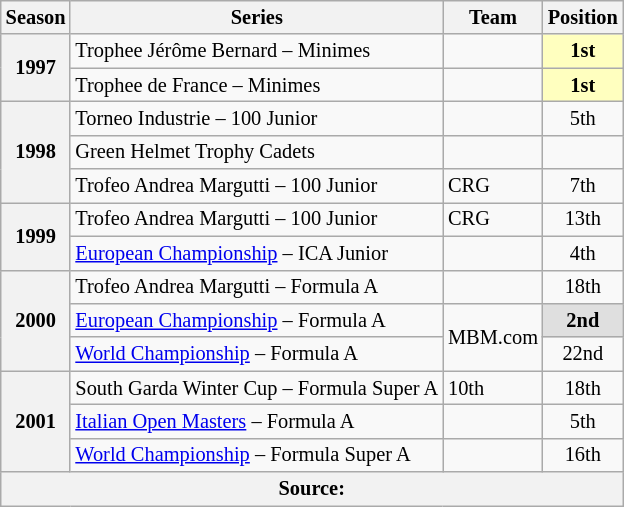<table class="wikitable" style="font-size: 85%; text-align:center">
<tr>
<th>Season</th>
<th>Series</th>
<th>Team</th>
<th>Position</th>
</tr>
<tr>
<th rowspan="2">1997</th>
<td align="left">Trophee Jérôme Bernard – Minimes</td>
<td align="left"></td>
<td style="background:#FFFFBF"><strong>1st</strong></td>
</tr>
<tr>
<td align="left">Trophee de France – Minimes</td>
<td align="left"></td>
<td style="background:#FFFFBF"><strong>1st</strong></td>
</tr>
<tr>
<th rowspan="3">1998</th>
<td align="left">Torneo Industrie – 100 Junior</td>
<td align="left"></td>
<td>5th</td>
</tr>
<tr>
<td align="left">Green Helmet Trophy Cadets</td>
<td align="left"></td>
<td></td>
</tr>
<tr>
<td align="left">Trofeo Andrea Margutti – 100 Junior</td>
<td align="left">CRG</td>
<td>7th</td>
</tr>
<tr>
<th rowspan="2">1999</th>
<td align="left">Trofeo Andrea Margutti – 100 Junior</td>
<td align="left">CRG</td>
<td>13th</td>
</tr>
<tr>
<td align="left"><a href='#'>European Championship</a> – ICA Junior</td>
<td align="left"></td>
<td>4th</td>
</tr>
<tr>
<th rowspan="3">2000</th>
<td align="left">Trofeo Andrea Margutti – Formula A</td>
<td align="left"></td>
<td>18th</td>
</tr>
<tr>
<td align="left"><a href='#'>European Championship</a> – Formula A</td>
<td rowspan="2" align="left">MBM.com</td>
<td style="background:#DFDFDF"><strong>2nd</strong></td>
</tr>
<tr>
<td align="left"><a href='#'>World Championship</a> – Formula A</td>
<td>22nd</td>
</tr>
<tr>
<th rowspan="3">2001</th>
<td align="left">South Garda Winter Cup – Formula Super A</td>
<td align="left">10th</td>
<td>18th</td>
</tr>
<tr>
<td align="left"><a href='#'>Italian Open Masters</a> – Formula A</td>
<td align="left"></td>
<td>5th</td>
</tr>
<tr>
<td align="left"><a href='#'>World Championship</a> – Formula Super A</td>
<td align="left"></td>
<td>16th</td>
</tr>
<tr>
<th colspan="4">Source:</th>
</tr>
</table>
